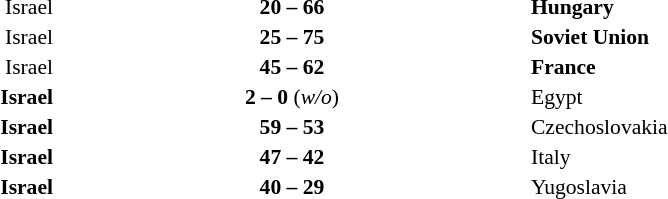<table width=75% cellspacing=1>
<tr>
<th width=25%></th>
<th width=25%></th>
<th width=25%></th>
</tr>
<tr style=font-size:90%>
<td align=right>Israel</td>
<td align=center><strong>20 – 66</strong></td>
<td><strong>Hungary</strong></td>
</tr>
<tr style=font-size:90%>
<td align=right>Israel</td>
<td align=center><strong>25 – 75</strong></td>
<td><strong>Soviet Union</strong></td>
</tr>
<tr style=font-size:90%>
<td align=right>Israel</td>
<td align=center><strong>45 – 62</strong></td>
<td><strong>France</strong></td>
</tr>
<tr style=font-size:90%>
<td align=right><strong>Israel</strong></td>
<td align=center><strong>2 – 0</strong> (<em>w/o</em>)</td>
<td>Egypt</td>
</tr>
<tr style=font-size:90%>
<td align=right><strong>Israel</strong></td>
<td align=center><strong>59 – 53</strong></td>
<td>Czechoslovakia</td>
</tr>
<tr style=font-size:90%>
<td align=right><strong>Israel</strong></td>
<td align=center><strong>47 – 42</strong></td>
<td>Italy</td>
</tr>
<tr style=font-size:90%>
<td align=right><strong>Israel</strong></td>
<td align=center><strong>40 – 29</strong></td>
<td>Yugoslavia</td>
</tr>
</table>
